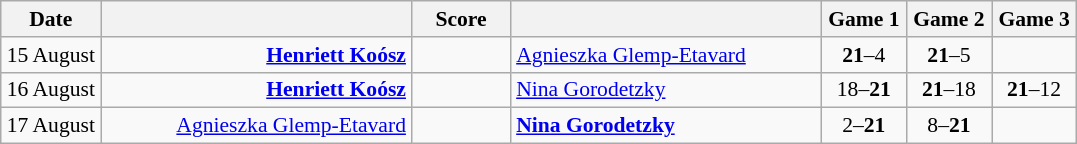<table class="wikitable" style="text-align: center; font-size:90% ">
<tr>
<th width="60">Date</th>
<th align="right" width="200"></th>
<th width="60">Score</th>
<th align="left" width="200"></th>
<th width="50">Game 1</th>
<th width="50">Game 2</th>
<th width="50">Game 3</th>
</tr>
<tr>
<td>15 August</td>
<td align="right"><strong><a href='#'>Henriett Koósz</a> </strong></td>
<td align="center"></td>
<td align="left"> <a href='#'>Agnieszka Glemp-Etavard</a></td>
<td><strong>21</strong>–4</td>
<td><strong>21</strong>–5</td>
<td></td>
</tr>
<tr>
<td>16 August</td>
<td align="right"><strong><a href='#'>Henriett Koósz</a> </strong></td>
<td align="center"></td>
<td align="left"> <a href='#'>Nina Gorodetzky</a></td>
<td>18–<strong>21</strong></td>
<td><strong>21</strong>–18</td>
<td><strong>21</strong>–12</td>
</tr>
<tr>
<td>17 August</td>
<td align="right"><a href='#'>Agnieszka Glemp-Etavard</a> </td>
<td align="center"></td>
<td align="left"><strong> <a href='#'>Nina Gorodetzky</a></strong></td>
<td>2–<strong>21</strong></td>
<td>8–<strong>21</strong></td>
<td></td>
</tr>
</table>
